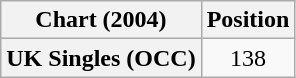<table class="wikitable plainrowheaders" style="text-align:center">
<tr>
<th scope="col">Chart (2004)</th>
<th scope="col">Position</th>
</tr>
<tr>
<th scope="row">UK Singles (OCC)</th>
<td>138</td>
</tr>
</table>
